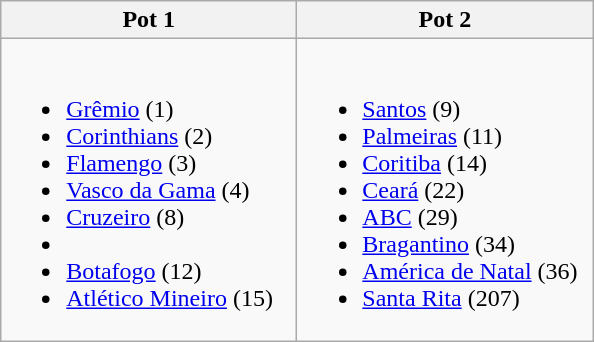<table class="wikitable">
<tr>
<th width="190">Pot 1</th>
<th width="190">Pot 2</th>
</tr>
<tr>
<td><br><ul><li> <a href='#'>Grêmio</a> (1)</li><li> <a href='#'>Corinthians</a> (2)</li><li> <a href='#'>Flamengo</a> (3)</li><li> <a href='#'>Vasco da Gama</a> (4)</li><li> <a href='#'>Cruzeiro</a> (8)</li><li></li><li> <a href='#'>Botafogo</a> (12)</li><li> <a href='#'>Atlético Mineiro</a> (15)</li></ul></td>
<td><br><ul><li> <a href='#'>Santos</a> (9)</li><li> <a href='#'>Palmeiras</a> (11)</li><li> <a href='#'>Coritiba</a> (14)</li><li> <a href='#'>Ceará</a> (22)</li><li> <a href='#'>ABC</a> (29)</li><li> <a href='#'>Bragantino</a> (34)</li><li> <a href='#'>América de Natal</a> (36)</li><li> <a href='#'>Santa Rita</a> (207)</li></ul></td>
</tr>
</table>
